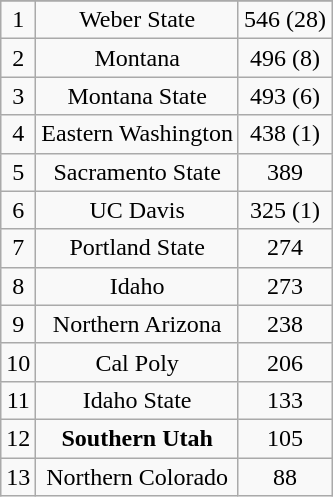<table class="wikitable" style="display: inline-table;">
<tr align="center">
</tr>
<tr align="center">
<td>1</td>
<td>Weber State</td>
<td>546 (28)</td>
</tr>
<tr align="center">
<td>2</td>
<td>Montana</td>
<td>496 (8)</td>
</tr>
<tr align="center">
<td>3</td>
<td>Montana State</td>
<td>493 (6)</td>
</tr>
<tr align="center">
<td>4</td>
<td>Eastern Washington</td>
<td>438 (1)</td>
</tr>
<tr align="center">
<td>5</td>
<td>Sacramento State</td>
<td>389</td>
</tr>
<tr align="center">
<td>6</td>
<td>UC Davis</td>
<td>325 (1)</td>
</tr>
<tr align="center">
<td>7</td>
<td>Portland State</td>
<td>274</td>
</tr>
<tr align="center">
<td>8</td>
<td>Idaho</td>
<td>273</td>
</tr>
<tr align="center">
<td>9</td>
<td>Northern Arizona</td>
<td>238</td>
</tr>
<tr align="center">
<td>10</td>
<td>Cal Poly</td>
<td>206</td>
</tr>
<tr align="center">
<td>11</td>
<td>Idaho State</td>
<td>133</td>
</tr>
<tr align="center">
<td>12</td>
<td><strong>Southern Utah</strong></td>
<td>105</td>
</tr>
<tr align="center">
<td>13</td>
<td>Northern Colorado</td>
<td>88</td>
</tr>
</table>
